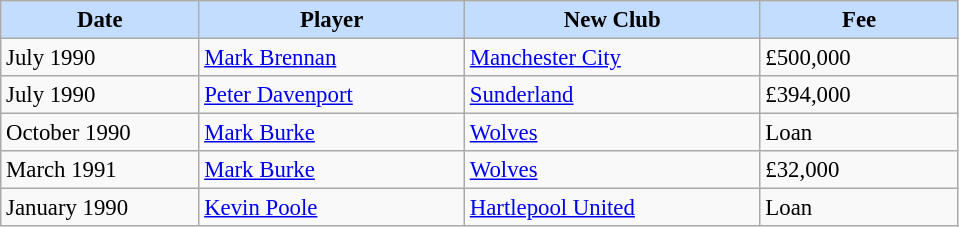<table class="wikitable" style="text-align:left; font-size:95%;">
<tr>
<th style="background:#c2ddff; width:125px;">Date</th>
<th style="background:#c2ddff; width:170px;">Player</th>
<th style="background:#c2ddff; width:190px;">New Club</th>
<th style="background:#c2ddff; width:125px;">Fee</th>
</tr>
<tr>
<td>July 1990</td>
<td> <a href='#'>Mark Brennan</a></td>
<td><a href='#'>Manchester City</a></td>
<td>£500,000</td>
</tr>
<tr>
<td>July 1990</td>
<td> <a href='#'>Peter Davenport</a></td>
<td><a href='#'>Sunderland</a></td>
<td>£394,000</td>
</tr>
<tr>
<td>October 1990</td>
<td> <a href='#'>Mark Burke</a></td>
<td><a href='#'>Wolves</a></td>
<td>Loan</td>
</tr>
<tr>
<td>March 1991</td>
<td> <a href='#'>Mark Burke</a></td>
<td><a href='#'>Wolves</a></td>
<td>£32,000</td>
</tr>
<tr>
<td>January 1990</td>
<td> <a href='#'>Kevin Poole</a></td>
<td><a href='#'>Hartlepool United</a></td>
<td>Loan</td>
</tr>
</table>
